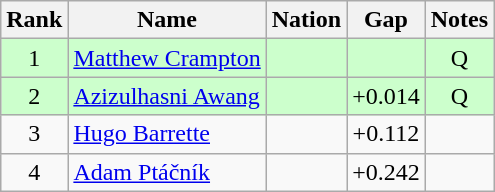<table class="wikitable sortable" style="text-align:center">
<tr>
<th>Rank</th>
<th>Name</th>
<th>Nation</th>
<th>Gap</th>
<th>Notes</th>
</tr>
<tr bgcolor=ccffcc>
<td>1</td>
<td align=left><a href='#'>Matthew Crampton</a></td>
<td align=left></td>
<td></td>
<td>Q</td>
</tr>
<tr bgcolor=ccffcc>
<td>2</td>
<td align=left><a href='#'>Azizulhasni Awang</a></td>
<td align=left></td>
<td>+0.014</td>
<td>Q</td>
</tr>
<tr>
<td>3</td>
<td align=left><a href='#'>Hugo Barrette</a></td>
<td align=left></td>
<td>+0.112</td>
<td></td>
</tr>
<tr>
<td>4</td>
<td align=left><a href='#'>Adam Ptáčník</a></td>
<td align=left></td>
<td>+0.242</td>
<td></td>
</tr>
</table>
